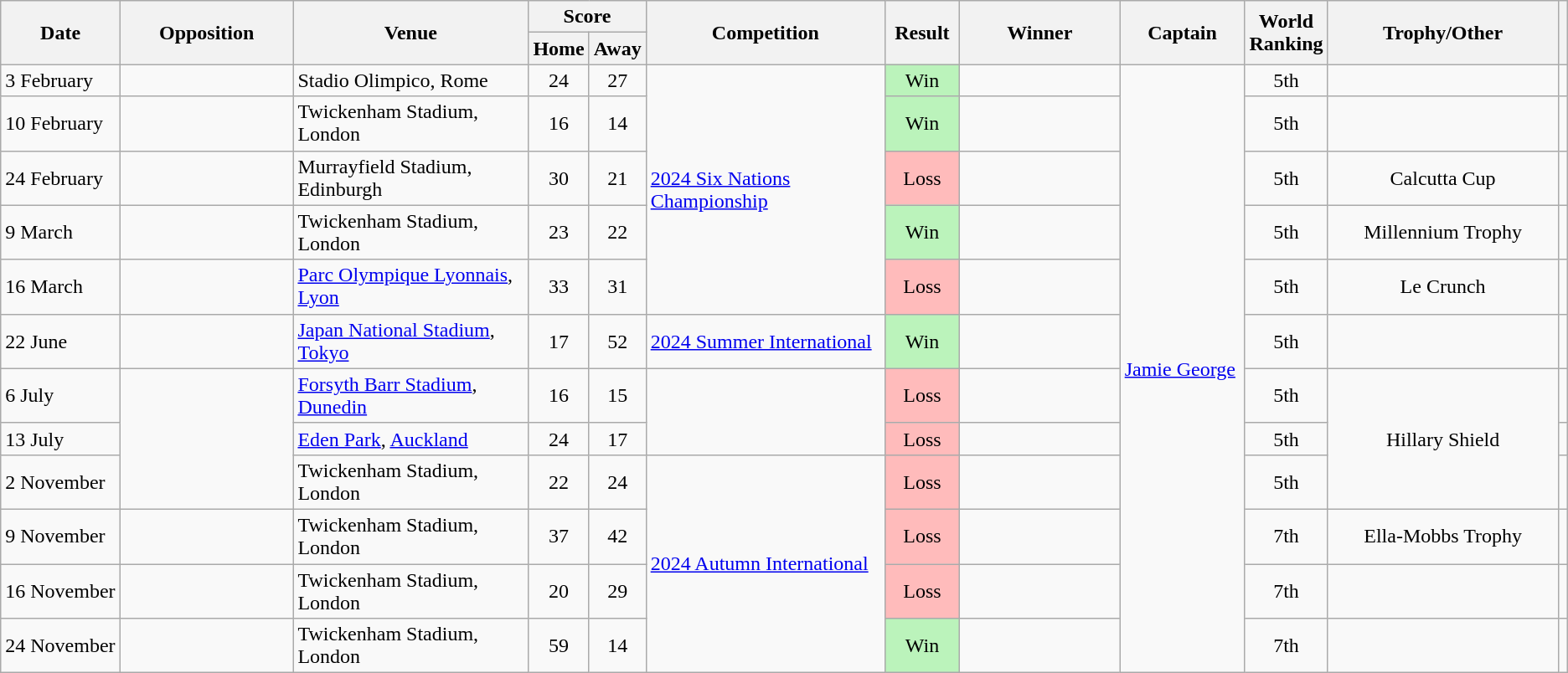<table class="wikitable">
<tr>
<th rowspan=2 width="95">Date</th>
<th rowspan=2 width="150">Opposition</th>
<th rowspan=2 width="215">Venue</th>
<th colspan=2>Score</th>
<th rowspan=2 width="215">Competition</th>
<th rowspan=2 width="55">Result</th>
<th rowspan=2 width="145">Winner</th>
<th rowspan=2 width="105">Captain</th>
<th rowspan=2 width="40">World Ranking</th>
<th rowspan=2 width="205">Trophy/Other </th>
<th rowspan=2></th>
</tr>
<tr>
<th width="35">Home</th>
<th width="35">Away</th>
</tr>
<tr>
<td>3 February</td>
<td></td>
<td>Stadio Olimpico, Rome</td>
<td align=center>24</td>
<td align=center>27</td>
<td rowspan=5><a href='#'>2024 Six Nations Championship</a></td>
<td align=center bgcolor=#BBF3BB>Win</td>
<td></td>
<td rowspan=12><a href='#'>Jamie George</a></td>
<td align=center>5th</td>
<td></td>
<td align=center></td>
</tr>
<tr>
<td>10 February</td>
<td></td>
<td>Twickenham Stadium, London</td>
<td align=center>16</td>
<td align=center>14</td>
<td align=center bgcolor=#BBF3BB>Win</td>
<td></td>
<td align=center>5th</td>
<td></td>
<td align=center></td>
</tr>
<tr>
<td>24 February</td>
<td></td>
<td>Murrayfield Stadium, Edinburgh</td>
<td align=center>30</td>
<td align=center>21</td>
<td align=center bgcolor=#FFBBBB>Loss</td>
<td></td>
<td align=center>5th</td>
<td align=center>Calcutta Cup</td>
<td align=center></td>
</tr>
<tr>
<td>9 March</td>
<td></td>
<td>Twickenham Stadium, London</td>
<td align=center>23</td>
<td align=center>22</td>
<td align=center bgcolor=#BBF3BB>Win</td>
<td></td>
<td align=center>5th</td>
<td align=center>Millennium Trophy</td>
<td align=center></td>
</tr>
<tr>
<td>16 March</td>
<td></td>
<td><a href='#'>Parc Olympique Lyonnais</a>, <a href='#'>Lyon</a></td>
<td align=center>33</td>
<td align=center>31</td>
<td align=center bgcolor=#FFBBBB>Loss</td>
<td></td>
<td align=center>5th</td>
<td align=center>Le Crunch</td>
<td align=center></td>
</tr>
<tr>
<td>22 June</td>
<td></td>
<td><a href='#'>Japan National Stadium</a>, <a href='#'>Tokyo</a></td>
<td align=center>17</td>
<td align=center>52</td>
<td><a href='#'>2024 Summer International</a></td>
<td align=center bgcolor=#BBF3BB>Win</td>
<td></td>
<td align=center>5th</td>
<td></td>
<td align=center></td>
</tr>
<tr>
<td>6 July</td>
<td rowspan=3></td>
<td><a href='#'>Forsyth Barr Stadium</a>, <a href='#'>Dunedin</a></td>
<td align=center>16</td>
<td align=center>15</td>
<td rowspan=2></td>
<td align=center bgcolor=#FFBBBB>Loss</td>
<td></td>
<td align=center>5th</td>
<td rowspan=3 align=center>Hillary Shield</td>
<td align=center></td>
</tr>
<tr>
<td>13 July</td>
<td><a href='#'>Eden Park</a>, <a href='#'>Auckland</a></td>
<td align=center>24</td>
<td align=center>17</td>
<td align=center bgcolor=#FFBBBB>Loss</td>
<td></td>
<td align=center>5th</td>
<td align=center></td>
</tr>
<tr>
<td>2 November</td>
<td>Twickenham Stadium, London</td>
<td align=center>22</td>
<td align=center>24</td>
<td rowspan=4><a href='#'>2024 Autumn International</a></td>
<td align=center bgcolor=#FFBBBB>Loss</td>
<td></td>
<td align=center>5th</td>
<td align=center></td>
</tr>
<tr>
<td>9 November</td>
<td></td>
<td>Twickenham Stadium, London</td>
<td align=center>37</td>
<td align=center>42</td>
<td align=center bgcolor=#FFBBBB>Loss</td>
<td></td>
<td align=center>7th</td>
<td align=center>Ella-Mobbs Trophy</td>
<td align=center></td>
</tr>
<tr>
<td>16 November</td>
<td></td>
<td>Twickenham Stadium, London</td>
<td align=center>20</td>
<td align=center>29</td>
<td align=center bgcolor=#FFBBBB>Loss</td>
<td></td>
<td align=center>7th</td>
<td></td>
<td align=center></td>
</tr>
<tr>
<td>24 November</td>
<td></td>
<td>Twickenham Stadium, London</td>
<td align=center>59</td>
<td align=center>14</td>
<td align=center bgcolor=#BBF3BB>Win</td>
<td></td>
<td align=center>7th</td>
<td></td>
<td align=center></td>
</tr>
</table>
